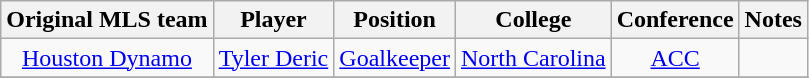<table class="wikitable sortable" style="text-align:center">
<tr>
<th>Original MLS team</th>
<th>Player</th>
<th>Position</th>
<th>College</th>
<th>Conference</th>
<th>Notes</th>
</tr>
<tr>
<td><a href='#'>Houston Dynamo</a></td>
<td><a href='#'>Tyler Deric</a></td>
<td><a href='#'>Goalkeeper</a></td>
<td><a href='#'>North Carolina</a></td>
<td><a href='#'>ACC</a></td>
<td></td>
</tr>
<tr>
</tr>
</table>
